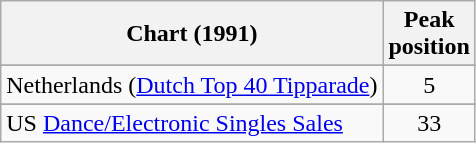<table class="wikitable sortable">
<tr>
<th>Chart (1991)</th>
<th>Peak<br>position</th>
</tr>
<tr>
</tr>
<tr>
</tr>
<tr>
</tr>
<tr>
</tr>
<tr>
<td>Netherlands (<a href='#'>Dutch Top 40 Tipparade</a>)</td>
<td align="center">5</td>
</tr>
<tr>
</tr>
<tr>
</tr>
<tr>
</tr>
<tr>
</tr>
<tr>
</tr>
<tr>
<td>US <a href='#'>Dance/Electronic Singles Sales</a></td>
<td align="center">33</td>
</tr>
</table>
